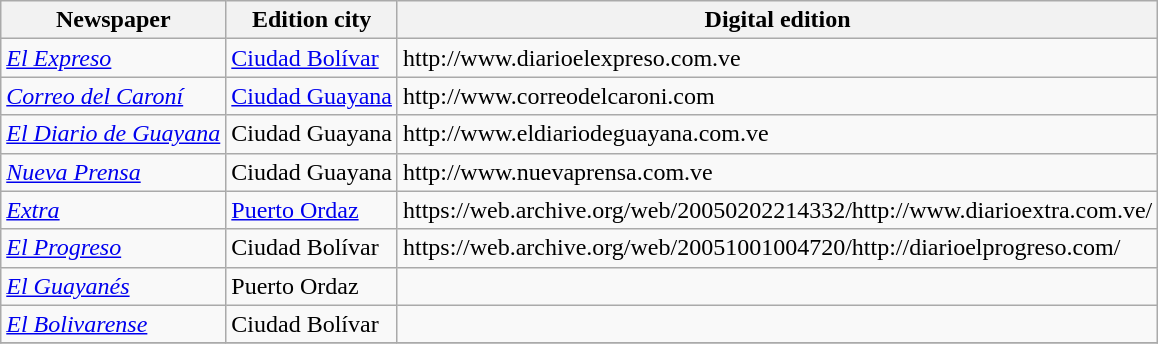<table class="wikitable sortable">
<tr align="center">
<th>Newspaper</th>
<th>Edition city</th>
<th>Digital edition</th>
</tr>
<tr>
<td><em><a href='#'>El Expreso</a></em></td>
<td><a href='#'>Ciudad Bolívar</a></td>
<td>http://www.diarioelexpreso.com.ve</td>
</tr>
<tr>
<td><em><a href='#'>Correo del Caroní</a></em></td>
<td><a href='#'>Ciudad Guayana</a></td>
<td>http://www.correodelcaroni.com</td>
</tr>
<tr>
<td><em><a href='#'>El Diario de Guayana</a></em></td>
<td>Ciudad Guayana</td>
<td>http://www.eldiariodeguayana.com.ve</td>
</tr>
<tr>
<td><em><a href='#'>Nueva Prensa</a></em></td>
<td>Ciudad Guayana</td>
<td>http://www.nuevaprensa.com.ve</td>
</tr>
<tr>
<td><em><a href='#'>Extra</a></em></td>
<td><a href='#'>Puerto Ordaz</a></td>
<td>https://web.archive.org/web/20050202214332/http://www.diarioextra.com.ve/</td>
</tr>
<tr>
<td><em><a href='#'>El Progreso</a></em></td>
<td>Ciudad Bolívar</td>
<td>https://web.archive.org/web/20051001004720/http://diarioelprogreso.com/</td>
</tr>
<tr>
<td><em><a href='#'>El Guayanés</a></em></td>
<td>Puerto Ordaz</td>
<td></td>
</tr>
<tr>
<td><em><a href='#'>El Bolivarense</a></em></td>
<td>Ciudad Bolívar</td>
<td></td>
</tr>
<tr>
</tr>
</table>
